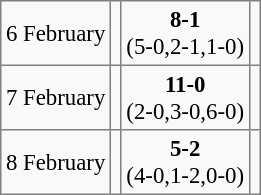<table bgcolor="#f9f9f9" cellpadding="3" cellspacing="0" border="1" style="font-size: 95%; border: gray solid 1px; border-collapse: collapse; background: #f9f9f9;">
<tr>
<td>6 February</td>
<td></td>
<td align="center"><strong>8-1</strong><br>(5-0,2-1,1-0)</td>
<td></td>
</tr>
<tr>
<td>7 February</td>
<td></td>
<td align="center"><strong>11-0</strong><br>(2-0,3-0,6-0)</td>
<td></td>
</tr>
<tr>
<td>8 February</td>
<td></td>
<td align="center"><strong>5-2</strong><br>(4-0,1-2,0-0)</td>
<td></td>
</tr>
</table>
